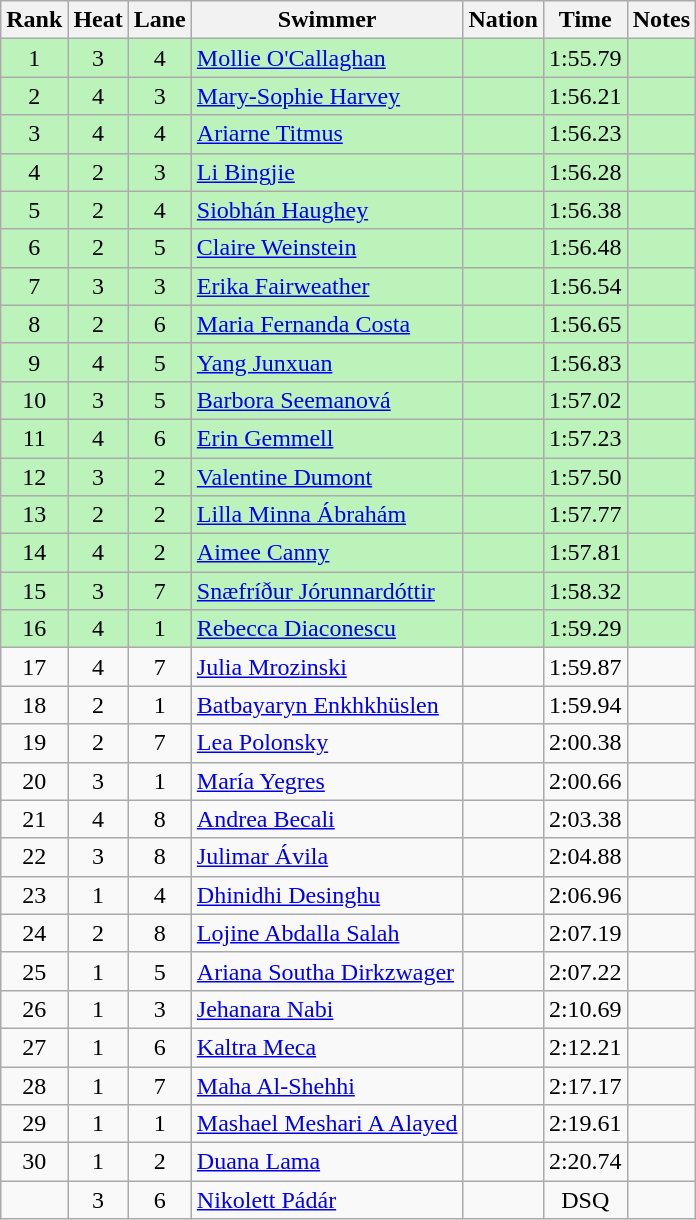<table class="wikitable sortable mw-collapsible" style="text-align:center">
<tr>
<th scope="col">Rank</th>
<th scope="col">Heat</th>
<th scope="col">Lane</th>
<th scope="col">Swimmer</th>
<th scope="col">Nation</th>
<th scope="col">Time</th>
<th scope="col">Notes</th>
</tr>
<tr bgcolor=bbf3bb>
<td align="center">1</td>
<td>3</td>
<td>4</td>
<td align="left"><a href='#'>Mollie O'Callaghan</a></td>
<td align="left"></td>
<td>1:55.79</td>
<td></td>
</tr>
<tr bgcolor=bbf3bb>
<td align="center">2</td>
<td>4</td>
<td>3</td>
<td align="left"><a href='#'>Mary-Sophie Harvey</a></td>
<td align="left"></td>
<td>1:56.21</td>
<td></td>
</tr>
<tr bgcolor=bbf3bb>
<td align="center">3</td>
<td>4</td>
<td>4</td>
<td align="left"><a href='#'>Ariarne Titmus</a></td>
<td align="left"></td>
<td>1:56.23</td>
<td></td>
</tr>
<tr bgcolor=bbf3bb>
<td align="center">4</td>
<td>2</td>
<td>3</td>
<td align="left"><a href='#'>Li Bingjie</a></td>
<td align="left"></td>
<td>1:56.28</td>
<td></td>
</tr>
<tr bgcolor=bbf3bb>
<td align="center">5</td>
<td>2</td>
<td>4</td>
<td align="left"><a href='#'>Siobhán Haughey</a></td>
<td align="left"></td>
<td>1:56.38</td>
<td></td>
</tr>
<tr bgcolor=bbf3bb>
<td align="center">6</td>
<td>2</td>
<td>5</td>
<td align="left"><a href='#'>Claire Weinstein</a></td>
<td align="left"></td>
<td>1:56.48</td>
<td></td>
</tr>
<tr bgcolor=bbf3bb>
<td align="center">7</td>
<td>3</td>
<td>3</td>
<td align="left"><a href='#'>Erika Fairweather</a></td>
<td align="left"></td>
<td>1:56.54</td>
<td></td>
</tr>
<tr bgcolor=bbf3bb>
<td align="center">8</td>
<td>2</td>
<td>6</td>
<td align="left"><a href='#'>Maria Fernanda Costa</a></td>
<td align="left"></td>
<td>1:56.65</td>
<td></td>
</tr>
<tr bgcolor=bbf3bb>
<td align="center">9</td>
<td>4</td>
<td>5</td>
<td align="left"><a href='#'>Yang Junxuan</a></td>
<td align="left"></td>
<td>1:56.83</td>
<td></td>
</tr>
<tr bgcolor=bbf3bb>
<td align="center">10</td>
<td>3</td>
<td>5</td>
<td align="left"><a href='#'>Barbora Seemanová</a></td>
<td align="left"></td>
<td>1:57.02</td>
<td></td>
</tr>
<tr bgcolor=bbf3bb>
<td align="center">11</td>
<td>4</td>
<td>6</td>
<td align="left"><a href='#'>Erin Gemmell</a></td>
<td align="left"></td>
<td>1:57.23</td>
<td></td>
</tr>
<tr bgcolor=bbf3bb>
<td align="center">12</td>
<td>3</td>
<td>2</td>
<td align="left"><a href='#'>Valentine Dumont</a></td>
<td align="left"></td>
<td>1:57.50</td>
<td></td>
</tr>
<tr bgcolor=bbf3bb>
<td align="center">13</td>
<td>2</td>
<td>2</td>
<td align="left"><a href='#'>Lilla Minna Ábrahám</a></td>
<td align="left"></td>
<td>1:57.77</td>
<td></td>
</tr>
<tr bgcolor=bbf3bb>
<td align="center">14</td>
<td>4</td>
<td>2</td>
<td align="left"><a href='#'>Aimee Canny</a></td>
<td align="left"></td>
<td>1:57.81</td>
<td></td>
</tr>
<tr bgcolor=bbf3bb>
<td align="center">15</td>
<td>3</td>
<td>7</td>
<td align="left"><a href='#'>Snæfríður Jórunnardóttir</a></td>
<td align="left"></td>
<td>1:58.32</td>
<td></td>
</tr>
<tr bgcolor=bbf3bb>
<td align="center">16</td>
<td>4</td>
<td>1</td>
<td align="left"><a href='#'>Rebecca Diaconescu</a></td>
<td align="left"></td>
<td>1:59.29</td>
<td></td>
</tr>
<tr>
<td align="center">17</td>
<td>4</td>
<td>7</td>
<td align="left"><a href='#'>Julia Mrozinski</a></td>
<td align="left"></td>
<td>1:59.87</td>
<td></td>
</tr>
<tr>
<td align="center">18</td>
<td>2</td>
<td>1</td>
<td align="left"><a href='#'>Batbayaryn Enkhkhüslen</a></td>
<td align="left"></td>
<td>1:59.94</td>
<td></td>
</tr>
<tr>
<td align="center">19</td>
<td>2</td>
<td>7</td>
<td align="left"><a href='#'>Lea Polonsky</a></td>
<td align="left"></td>
<td>2:00.38</td>
<td></td>
</tr>
<tr>
<td align="center">20</td>
<td>3</td>
<td>1</td>
<td align="left"><a href='#'>María Yegres</a></td>
<td align="left"></td>
<td>2:00.66</td>
<td></td>
</tr>
<tr>
<td align="center">21</td>
<td>4</td>
<td>8</td>
<td align="left"><a href='#'>Andrea Becali</a></td>
<td align="left"></td>
<td>2:03.38</td>
<td></td>
</tr>
<tr>
<td align="center">22</td>
<td>3</td>
<td>8</td>
<td align="left"><a href='#'>Julimar Ávila</a></td>
<td align="left"></td>
<td>2:04.88</td>
<td></td>
</tr>
<tr>
<td align="center">23</td>
<td>1</td>
<td>4</td>
<td align="left"><a href='#'>Dhinidhi Desinghu</a></td>
<td align="left"></td>
<td>2:06.96</td>
<td></td>
</tr>
<tr>
<td align="center">24</td>
<td>2</td>
<td>8</td>
<td align="left"><a href='#'>Lojine Abdalla Salah</a></td>
<td align="left"></td>
<td>2:07.19</td>
<td></td>
</tr>
<tr>
<td align="center">25</td>
<td>1</td>
<td>5</td>
<td align="left"><a href='#'>Ariana Southa Dirkzwager</a></td>
<td align="left"></td>
<td>2:07.22</td>
<td></td>
</tr>
<tr>
<td align="center">26</td>
<td>1</td>
<td>3</td>
<td align="left"><a href='#'>Jehanara Nabi</a></td>
<td align="left"></td>
<td>2:10.69</td>
<td></td>
</tr>
<tr>
<td align="center">27</td>
<td>1</td>
<td>6</td>
<td align="left"><a href='#'>Kaltra Meca</a></td>
<td align="left"></td>
<td>2:12.21</td>
<td></td>
</tr>
<tr>
<td align="center">28</td>
<td>1</td>
<td>7</td>
<td align="left"><a href='#'>Maha Al-Shehhi</a></td>
<td align="left"></td>
<td>2:17.17</td>
<td></td>
</tr>
<tr>
<td align="center">29</td>
<td>1</td>
<td>1</td>
<td align="left"><a href='#'>Mashael Meshari A Alayed</a></td>
<td align="left"></td>
<td>2:19.61</td>
<td></td>
</tr>
<tr>
<td align="center">30</td>
<td>1</td>
<td>2</td>
<td align="left"><a href='#'>Duana Lama</a></td>
<td align="left"></td>
<td>2:20.74</td>
<td></td>
</tr>
<tr>
<td align="center"></td>
<td>3</td>
<td>6</td>
<td align="left"><a href='#'>Nikolett Pádár</a></td>
<td align="left"></td>
<td>DSQ</td>
<td></td>
</tr>
</table>
